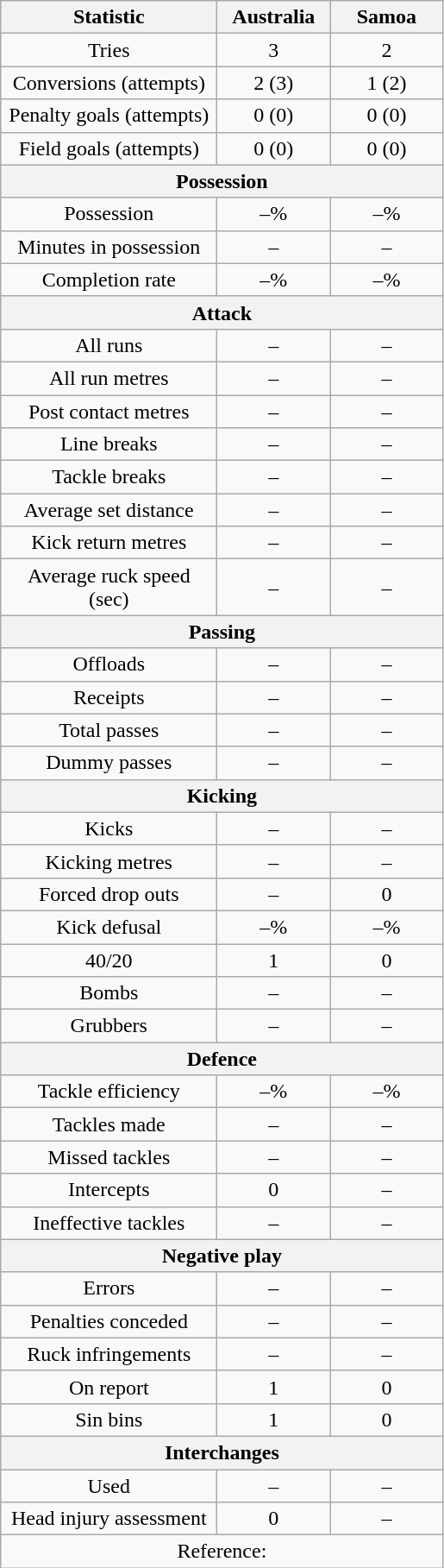<table class="wikitable plainrowheaders" style="text-align:center">
<tr>
<th scope="col" style="width:160px">Statistic</th>
<th scope="col" style="width:80px">Australia</th>
<th scope="col" style="width:80px">Samoa</th>
</tr>
<tr>
<td>Tries</td>
<td>3</td>
<td>2</td>
</tr>
<tr>
<td>Conversions (attempts)</td>
<td>2 (3)</td>
<td>1 (2)</td>
</tr>
<tr>
<td>Penalty goals (attempts)</td>
<td>0 (0)</td>
<td>0 (0)</td>
</tr>
<tr>
<td>Field goals (attempts)</td>
<td>0 (0)</td>
<td>0 (0)</td>
</tr>
<tr>
<th colspan=3>Possession</th>
</tr>
<tr>
<td>Possession</td>
<td>–%</td>
<td>–%</td>
</tr>
<tr>
<td>Minutes in possession</td>
<td>–</td>
<td>–</td>
</tr>
<tr>
<td>Completion rate</td>
<td>–%</td>
<td>–%</td>
</tr>
<tr>
<th colspan=3>Attack</th>
</tr>
<tr>
<td>All runs</td>
<td>–</td>
<td>–</td>
</tr>
<tr>
<td>All run metres</td>
<td>–</td>
<td>–</td>
</tr>
<tr>
<td>Post contact metres</td>
<td>–</td>
<td>–</td>
</tr>
<tr>
<td>Line breaks</td>
<td>–</td>
<td>–</td>
</tr>
<tr>
<td>Tackle breaks</td>
<td>–</td>
<td>–</td>
</tr>
<tr>
<td>Average set distance</td>
<td>–</td>
<td>–</td>
</tr>
<tr>
<td>Kick return metres</td>
<td>–</td>
<td>–</td>
</tr>
<tr>
<td>Average ruck speed (sec)</td>
<td>–</td>
<td>–</td>
</tr>
<tr>
<th colspan=3>Passing</th>
</tr>
<tr>
<td>Offloads</td>
<td>–</td>
<td>–</td>
</tr>
<tr>
<td>Receipts</td>
<td>–</td>
<td>–</td>
</tr>
<tr>
<td>Total passes</td>
<td>–</td>
<td>–</td>
</tr>
<tr>
<td>Dummy passes</td>
<td>–</td>
<td>–</td>
</tr>
<tr>
<th colspan=3>Kicking</th>
</tr>
<tr>
<td>Kicks</td>
<td>–</td>
<td>–</td>
</tr>
<tr>
<td>Kicking metres</td>
<td>–</td>
<td>–</td>
</tr>
<tr>
<td>Forced drop outs</td>
<td>–</td>
<td>0</td>
</tr>
<tr>
<td>Kick defusal</td>
<td>–%</td>
<td>–%</td>
</tr>
<tr>
<td>40/20</td>
<td>1</td>
<td>0</td>
</tr>
<tr>
<td>Bombs</td>
<td>–</td>
<td>–</td>
</tr>
<tr>
<td>Grubbers</td>
<td>–</td>
<td>–</td>
</tr>
<tr>
<th colspan=3>Defence</th>
</tr>
<tr>
<td>Tackle efficiency</td>
<td>–%</td>
<td>–%</td>
</tr>
<tr>
<td>Tackles made</td>
<td>–</td>
<td>–</td>
</tr>
<tr>
<td>Missed tackles</td>
<td>–</td>
<td>–</td>
</tr>
<tr>
<td>Intercepts</td>
<td>0</td>
<td>–</td>
</tr>
<tr>
<td>Ineffective tackles</td>
<td>–</td>
<td>–</td>
</tr>
<tr>
<th colspan=3>Negative play</th>
</tr>
<tr>
<td>Errors</td>
<td>–</td>
<td>–</td>
</tr>
<tr>
<td>Penalties conceded</td>
<td>–</td>
<td>–</td>
</tr>
<tr>
<td>Ruck infringements</td>
<td>–</td>
<td>–</td>
</tr>
<tr>
<td>On report</td>
<td>1</td>
<td>0</td>
</tr>
<tr>
<td>Sin bins</td>
<td>1</td>
<td>0</td>
</tr>
<tr>
<th colspan=3>Interchanges</th>
</tr>
<tr>
<td>Used</td>
<td>–</td>
<td>–</td>
</tr>
<tr>
<td>Head injury assessment</td>
<td>0</td>
<td>–</td>
</tr>
<tr>
<td colspan="3">Reference: </td>
</tr>
</table>
